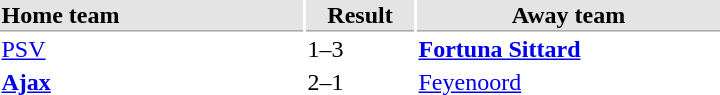<table>
<tr bgcolor="#E4E4E4">
<th style="border-bottom:1px solid #AAAAAA" width="200" align="left">Home team</th>
<th style="border-bottom:1px solid #AAAAAA" width="70" align="center">Result</th>
<th style="border-bottom:1px solid #AAAAAA" width="200">Away team</th>
</tr>
<tr>
<td><a href='#'>PSV</a></td>
<td>1–3</td>
<td><strong><a href='#'>Fortuna Sittard</a></strong></td>
</tr>
<tr>
<td><strong><a href='#'>Ajax</a></strong></td>
<td>2–1</td>
<td><a href='#'>Feyenoord</a></td>
</tr>
</table>
